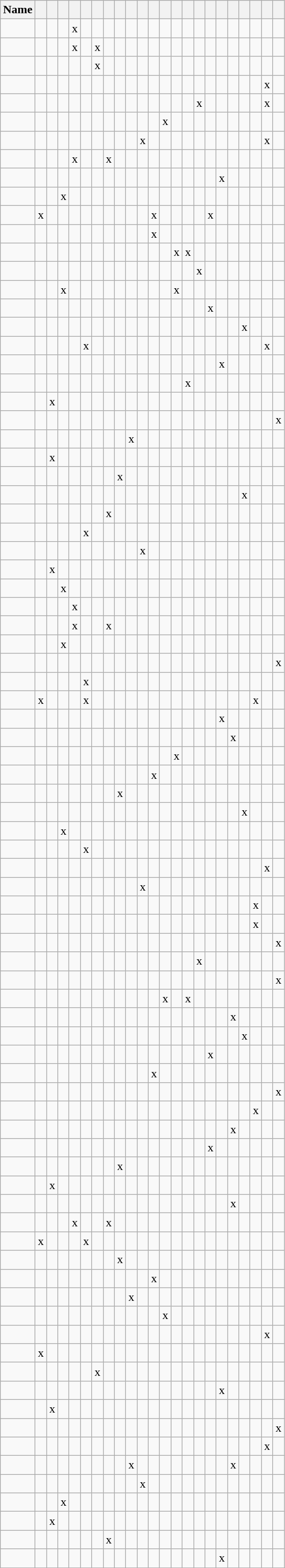<table class="wikitable sortable">
<tr>
<th>Name</th>
<th></th>
<th></th>
<th></th>
<th></th>
<th></th>
<th></th>
<th></th>
<th></th>
<th></th>
<th></th>
<th></th>
<th></th>
<th></th>
<th></th>
<th></th>
<th></th>
<th></th>
<th></th>
<th></th>
<th></th>
<th></th>
<th></th>
</tr>
<tr>
<td></td>
<td></td>
<td></td>
<td></td>
<td>x</td>
<td></td>
<td></td>
<td></td>
<td></td>
<td></td>
<td></td>
<td></td>
<td></td>
<td></td>
<td></td>
<td></td>
<td></td>
<td></td>
<td></td>
<td></td>
<td></td>
<td></td>
<td></td>
</tr>
<tr>
<td></td>
<td></td>
<td></td>
<td></td>
<td>x</td>
<td></td>
<td>x</td>
<td></td>
<td></td>
<td></td>
<td></td>
<td></td>
<td></td>
<td></td>
<td></td>
<td></td>
<td></td>
<td></td>
<td></td>
<td></td>
<td></td>
<td></td>
<td></td>
</tr>
<tr>
<td></td>
<td></td>
<td></td>
<td></td>
<td></td>
<td></td>
<td>x</td>
<td></td>
<td></td>
<td></td>
<td></td>
<td></td>
<td></td>
<td></td>
<td></td>
<td></td>
<td></td>
<td></td>
<td></td>
<td></td>
<td></td>
<td></td>
<td></td>
</tr>
<tr>
<td></td>
<td></td>
<td></td>
<td></td>
<td></td>
<td></td>
<td></td>
<td></td>
<td></td>
<td></td>
<td></td>
<td></td>
<td></td>
<td></td>
<td></td>
<td></td>
<td></td>
<td></td>
<td></td>
<td></td>
<td></td>
<td>x</td>
<td></td>
</tr>
<tr>
<td></td>
<td></td>
<td></td>
<td></td>
<td></td>
<td></td>
<td></td>
<td></td>
<td></td>
<td></td>
<td></td>
<td></td>
<td></td>
<td></td>
<td></td>
<td>x</td>
<td></td>
<td></td>
<td></td>
<td></td>
<td></td>
<td>x</td>
<td></td>
</tr>
<tr>
<td></td>
<td></td>
<td></td>
<td></td>
<td></td>
<td></td>
<td></td>
<td></td>
<td></td>
<td></td>
<td></td>
<td></td>
<td>x</td>
<td></td>
<td></td>
<td></td>
<td></td>
<td></td>
<td></td>
<td></td>
<td></td>
<td></td>
<td></td>
</tr>
<tr>
<td></td>
<td></td>
<td></td>
<td></td>
<td></td>
<td></td>
<td></td>
<td></td>
<td></td>
<td></td>
<td>x</td>
<td></td>
<td></td>
<td></td>
<td></td>
<td></td>
<td></td>
<td></td>
<td></td>
<td></td>
<td></td>
<td>x</td>
<td></td>
</tr>
<tr>
<td></td>
<td></td>
<td></td>
<td></td>
<td>x</td>
<td></td>
<td></td>
<td>x</td>
<td></td>
<td></td>
<td></td>
<td></td>
<td></td>
<td></td>
<td></td>
<td></td>
<td></td>
<td></td>
<td></td>
<td></td>
<td></td>
<td></td>
<td></td>
</tr>
<tr>
<td></td>
<td></td>
<td></td>
<td></td>
<td></td>
<td></td>
<td></td>
<td></td>
<td></td>
<td></td>
<td></td>
<td></td>
<td></td>
<td></td>
<td></td>
<td></td>
<td></td>
<td>x</td>
<td></td>
<td></td>
<td></td>
<td></td>
<td></td>
</tr>
<tr>
<td></td>
<td></td>
<td></td>
<td>x</td>
<td></td>
<td></td>
<td></td>
<td></td>
<td></td>
<td></td>
<td></td>
<td></td>
<td></td>
<td></td>
<td></td>
<td></td>
<td></td>
<td></td>
<td></td>
<td></td>
<td></td>
<td></td>
<td></td>
</tr>
<tr>
<td></td>
<td>x</td>
<td></td>
<td></td>
<td></td>
<td></td>
<td></td>
<td></td>
<td></td>
<td></td>
<td></td>
<td>x</td>
<td></td>
<td></td>
<td></td>
<td></td>
<td>x</td>
<td></td>
<td></td>
<td></td>
<td></td>
<td></td>
<td></td>
</tr>
<tr>
<td></td>
<td></td>
<td></td>
<td></td>
<td></td>
<td></td>
<td></td>
<td></td>
<td></td>
<td></td>
<td></td>
<td>x</td>
<td></td>
<td></td>
<td></td>
<td></td>
<td></td>
<td></td>
<td></td>
<td></td>
<td></td>
<td></td>
<td></td>
</tr>
<tr>
<td></td>
<td></td>
<td></td>
<td></td>
<td></td>
<td></td>
<td></td>
<td></td>
<td></td>
<td></td>
<td></td>
<td></td>
<td></td>
<td>x</td>
<td>x</td>
<td></td>
<td></td>
<td></td>
<td></td>
<td></td>
<td></td>
<td></td>
<td></td>
</tr>
<tr>
<td></td>
<td></td>
<td></td>
<td></td>
<td></td>
<td></td>
<td></td>
<td></td>
<td></td>
<td></td>
<td></td>
<td></td>
<td></td>
<td></td>
<td></td>
<td>x</td>
<td></td>
<td></td>
<td></td>
<td></td>
<td></td>
<td></td>
<td></td>
</tr>
<tr>
<td></td>
<td></td>
<td></td>
<td>x</td>
<td></td>
<td></td>
<td></td>
<td></td>
<td></td>
<td></td>
<td></td>
<td></td>
<td></td>
<td>x</td>
<td></td>
<td></td>
<td></td>
<td></td>
<td></td>
<td></td>
<td></td>
<td></td>
<td></td>
</tr>
<tr>
<td></td>
<td></td>
<td></td>
<td></td>
<td></td>
<td></td>
<td></td>
<td></td>
<td></td>
<td></td>
<td></td>
<td></td>
<td></td>
<td></td>
<td></td>
<td></td>
<td>x</td>
<td></td>
<td></td>
<td></td>
<td></td>
<td></td>
<td></td>
</tr>
<tr>
<td></td>
<td></td>
<td></td>
<td></td>
<td></td>
<td></td>
<td></td>
<td></td>
<td></td>
<td></td>
<td></td>
<td></td>
<td></td>
<td></td>
<td></td>
<td></td>
<td></td>
<td></td>
<td></td>
<td>x</td>
<td></td>
<td></td>
<td></td>
</tr>
<tr>
<td></td>
<td></td>
<td></td>
<td></td>
<td></td>
<td>x</td>
<td></td>
<td></td>
<td></td>
<td></td>
<td></td>
<td></td>
<td></td>
<td></td>
<td></td>
<td></td>
<td></td>
<td></td>
<td></td>
<td></td>
<td></td>
<td>x</td>
<td></td>
</tr>
<tr>
<td></td>
<td></td>
<td></td>
<td></td>
<td></td>
<td></td>
<td></td>
<td></td>
<td></td>
<td></td>
<td></td>
<td></td>
<td></td>
<td></td>
<td></td>
<td></td>
<td></td>
<td>x</td>
<td></td>
<td></td>
<td></td>
<td></td>
<td></td>
</tr>
<tr>
<td></td>
<td></td>
<td></td>
<td></td>
<td></td>
<td></td>
<td></td>
<td></td>
<td></td>
<td></td>
<td></td>
<td></td>
<td></td>
<td></td>
<td>x</td>
<td></td>
<td></td>
<td></td>
<td></td>
<td></td>
<td></td>
<td></td>
<td></td>
</tr>
<tr>
<td></td>
<td></td>
<td>x</td>
<td></td>
<td></td>
<td></td>
<td></td>
<td></td>
<td></td>
<td></td>
<td></td>
<td></td>
<td></td>
<td></td>
<td></td>
<td></td>
<td></td>
<td></td>
<td></td>
<td></td>
<td></td>
<td></td>
<td></td>
</tr>
<tr>
<td></td>
<td></td>
<td></td>
<td></td>
<td></td>
<td></td>
<td></td>
<td></td>
<td></td>
<td></td>
<td></td>
<td></td>
<td></td>
<td></td>
<td></td>
<td></td>
<td></td>
<td></td>
<td></td>
<td></td>
<td></td>
<td></td>
<td>x</td>
</tr>
<tr>
<td></td>
<td></td>
<td></td>
<td></td>
<td></td>
<td></td>
<td></td>
<td></td>
<td></td>
<td>x</td>
<td></td>
<td></td>
<td></td>
<td></td>
<td></td>
<td></td>
<td></td>
<td></td>
<td></td>
<td></td>
<td></td>
<td></td>
<td></td>
</tr>
<tr>
<td></td>
<td></td>
<td>x</td>
<td></td>
<td></td>
<td></td>
<td></td>
<td></td>
<td></td>
<td></td>
<td></td>
<td></td>
<td></td>
<td></td>
<td></td>
<td></td>
<td></td>
<td></td>
<td></td>
<td></td>
<td></td>
<td></td>
<td></td>
</tr>
<tr>
<td></td>
<td></td>
<td></td>
<td></td>
<td></td>
<td></td>
<td></td>
<td></td>
<td>x</td>
<td></td>
<td></td>
<td></td>
<td></td>
<td></td>
<td></td>
<td></td>
<td></td>
<td></td>
<td></td>
<td></td>
<td></td>
<td></td>
<td></td>
</tr>
<tr>
<td></td>
<td></td>
<td></td>
<td></td>
<td></td>
<td></td>
<td></td>
<td></td>
<td></td>
<td></td>
<td></td>
<td></td>
<td></td>
<td></td>
<td></td>
<td></td>
<td></td>
<td></td>
<td></td>
<td>x</td>
<td></td>
<td></td>
<td></td>
</tr>
<tr>
<td></td>
<td></td>
<td></td>
<td></td>
<td></td>
<td></td>
<td></td>
<td>x</td>
<td></td>
<td></td>
<td></td>
<td></td>
<td></td>
<td></td>
<td></td>
<td></td>
<td></td>
<td></td>
<td></td>
<td></td>
<td></td>
<td></td>
<td></td>
</tr>
<tr>
<td></td>
<td></td>
<td></td>
<td></td>
<td></td>
<td>x</td>
<td></td>
<td></td>
<td></td>
<td></td>
<td></td>
<td></td>
<td></td>
<td></td>
<td></td>
<td></td>
<td></td>
<td></td>
<td></td>
<td></td>
<td></td>
<td></td>
<td></td>
</tr>
<tr>
<td></td>
<td></td>
<td></td>
<td></td>
<td></td>
<td></td>
<td></td>
<td></td>
<td></td>
<td></td>
<td>x</td>
<td></td>
<td></td>
<td></td>
<td></td>
<td></td>
<td></td>
<td></td>
<td></td>
<td></td>
<td></td>
<td></td>
<td></td>
</tr>
<tr>
<td></td>
<td></td>
<td>x</td>
<td></td>
<td></td>
<td></td>
<td></td>
<td></td>
<td></td>
<td></td>
<td></td>
<td></td>
<td></td>
<td></td>
<td></td>
<td></td>
<td></td>
<td></td>
<td></td>
<td></td>
<td></td>
<td></td>
<td></td>
</tr>
<tr>
<td></td>
<td></td>
<td></td>
<td>x</td>
<td></td>
<td></td>
<td></td>
<td></td>
<td></td>
<td></td>
<td></td>
<td></td>
<td></td>
<td></td>
<td></td>
<td></td>
<td></td>
<td></td>
<td></td>
<td></td>
<td></td>
<td></td>
<td></td>
</tr>
<tr>
<td></td>
<td></td>
<td></td>
<td></td>
<td>x</td>
<td></td>
<td></td>
<td></td>
<td></td>
<td></td>
<td></td>
<td></td>
<td></td>
<td></td>
<td></td>
<td></td>
<td></td>
<td></td>
<td></td>
<td></td>
<td></td>
<td></td>
<td></td>
</tr>
<tr>
<td></td>
<td></td>
<td></td>
<td></td>
<td>x</td>
<td></td>
<td></td>
<td>x</td>
<td></td>
<td></td>
<td></td>
<td></td>
<td></td>
<td></td>
<td></td>
<td></td>
<td></td>
<td></td>
<td></td>
<td></td>
<td></td>
<td></td>
<td></td>
</tr>
<tr>
<td></td>
<td></td>
<td></td>
<td>x</td>
<td></td>
<td></td>
<td></td>
<td></td>
<td></td>
<td></td>
<td></td>
<td></td>
<td></td>
<td></td>
<td></td>
<td></td>
<td></td>
<td></td>
<td></td>
<td></td>
<td></td>
<td></td>
<td></td>
</tr>
<tr>
<td></td>
<td></td>
<td></td>
<td></td>
<td></td>
<td></td>
<td></td>
<td></td>
<td></td>
<td></td>
<td></td>
<td></td>
<td></td>
<td></td>
<td></td>
<td></td>
<td></td>
<td></td>
<td></td>
<td></td>
<td></td>
<td></td>
<td>x</td>
</tr>
<tr>
<td></td>
<td></td>
<td></td>
<td></td>
<td></td>
<td>x</td>
<td></td>
<td></td>
<td></td>
<td></td>
<td></td>
<td></td>
<td></td>
<td></td>
<td></td>
<td></td>
<td></td>
<td></td>
<td></td>
<td></td>
<td></td>
<td></td>
<td></td>
</tr>
<tr>
<td></td>
<td>x</td>
<td></td>
<td></td>
<td></td>
<td>x</td>
<td></td>
<td></td>
<td></td>
<td></td>
<td></td>
<td></td>
<td></td>
<td></td>
<td></td>
<td></td>
<td></td>
<td></td>
<td></td>
<td></td>
<td>x</td>
<td></td>
<td></td>
</tr>
<tr>
<td></td>
<td></td>
<td></td>
<td></td>
<td></td>
<td></td>
<td></td>
<td></td>
<td></td>
<td></td>
<td></td>
<td></td>
<td></td>
<td></td>
<td></td>
<td></td>
<td></td>
<td>x</td>
<td></td>
<td></td>
<td></td>
<td></td>
<td></td>
</tr>
<tr>
<td></td>
<td></td>
<td></td>
<td></td>
<td></td>
<td></td>
<td></td>
<td></td>
<td></td>
<td></td>
<td></td>
<td></td>
<td></td>
<td></td>
<td></td>
<td></td>
<td></td>
<td></td>
<td>x</td>
<td></td>
<td></td>
<td></td>
<td></td>
</tr>
<tr>
<td></td>
<td></td>
<td></td>
<td></td>
<td></td>
<td></td>
<td></td>
<td></td>
<td></td>
<td></td>
<td></td>
<td></td>
<td></td>
<td>x</td>
<td></td>
<td></td>
<td></td>
<td></td>
<td></td>
<td></td>
<td></td>
<td></td>
<td></td>
</tr>
<tr>
<td></td>
<td></td>
<td></td>
<td></td>
<td></td>
<td></td>
<td></td>
<td></td>
<td></td>
<td></td>
<td></td>
<td>x</td>
<td></td>
<td></td>
<td></td>
<td></td>
<td></td>
<td></td>
<td></td>
<td></td>
<td></td>
<td></td>
<td></td>
</tr>
<tr>
<td></td>
<td></td>
<td></td>
<td></td>
<td></td>
<td></td>
<td></td>
<td></td>
<td>x</td>
<td></td>
<td></td>
<td></td>
<td></td>
<td></td>
<td></td>
<td></td>
<td></td>
<td></td>
<td></td>
<td></td>
<td></td>
<td></td>
<td></td>
</tr>
<tr>
<td></td>
<td></td>
<td></td>
<td></td>
<td></td>
<td></td>
<td></td>
<td></td>
<td></td>
<td></td>
<td></td>
<td></td>
<td></td>
<td></td>
<td></td>
<td></td>
<td></td>
<td></td>
<td></td>
<td>x</td>
<td></td>
<td></td>
<td></td>
</tr>
<tr>
<td></td>
<td></td>
<td></td>
<td>x</td>
<td></td>
<td></td>
<td></td>
<td></td>
<td></td>
<td></td>
<td></td>
<td></td>
<td></td>
<td></td>
<td></td>
<td></td>
<td></td>
<td></td>
<td></td>
<td></td>
<td></td>
<td></td>
<td></td>
</tr>
<tr>
<td></td>
<td></td>
<td></td>
<td></td>
<td></td>
<td>x</td>
<td></td>
<td></td>
<td></td>
<td></td>
<td></td>
<td></td>
<td></td>
<td></td>
<td></td>
<td></td>
<td></td>
<td></td>
<td></td>
<td></td>
<td></td>
<td></td>
<td></td>
</tr>
<tr>
<td></td>
<td></td>
<td></td>
<td></td>
<td></td>
<td></td>
<td></td>
<td></td>
<td></td>
<td></td>
<td></td>
<td></td>
<td></td>
<td></td>
<td></td>
<td></td>
<td></td>
<td></td>
<td></td>
<td></td>
<td></td>
<td>x</td>
<td></td>
</tr>
<tr>
<td></td>
<td></td>
<td></td>
<td></td>
<td></td>
<td></td>
<td></td>
<td></td>
<td></td>
<td></td>
<td>x</td>
<td></td>
<td></td>
<td></td>
<td></td>
<td></td>
<td></td>
<td></td>
<td></td>
<td></td>
<td></td>
<td></td>
<td></td>
</tr>
<tr>
<td></td>
<td></td>
<td></td>
<td></td>
<td></td>
<td></td>
<td></td>
<td></td>
<td></td>
<td></td>
<td></td>
<td></td>
<td></td>
<td></td>
<td></td>
<td></td>
<td></td>
<td></td>
<td></td>
<td></td>
<td>x</td>
<td></td>
<td></td>
</tr>
<tr>
<td></td>
<td></td>
<td></td>
<td></td>
<td></td>
<td></td>
<td></td>
<td></td>
<td></td>
<td></td>
<td></td>
<td></td>
<td></td>
<td></td>
<td></td>
<td></td>
<td></td>
<td></td>
<td></td>
<td></td>
<td>x</td>
<td></td>
<td></td>
</tr>
<tr>
<td></td>
<td></td>
<td></td>
<td></td>
<td></td>
<td></td>
<td></td>
<td></td>
<td></td>
<td></td>
<td></td>
<td></td>
<td></td>
<td></td>
<td></td>
<td></td>
<td></td>
<td></td>
<td></td>
<td></td>
<td></td>
<td></td>
<td>x</td>
</tr>
<tr>
<td></td>
<td></td>
<td></td>
<td></td>
<td></td>
<td></td>
<td></td>
<td></td>
<td></td>
<td></td>
<td></td>
<td></td>
<td></td>
<td></td>
<td></td>
<td>x</td>
<td></td>
<td></td>
<td></td>
<td></td>
<td></td>
<td></td>
<td></td>
</tr>
<tr>
<td></td>
<td></td>
<td></td>
<td></td>
<td></td>
<td></td>
<td></td>
<td></td>
<td></td>
<td></td>
<td></td>
<td></td>
<td></td>
<td></td>
<td></td>
<td></td>
<td></td>
<td></td>
<td></td>
<td></td>
<td></td>
<td></td>
<td>x</td>
</tr>
<tr>
<td></td>
<td></td>
<td></td>
<td></td>
<td></td>
<td></td>
<td></td>
<td></td>
<td></td>
<td></td>
<td></td>
<td></td>
<td>x</td>
<td></td>
<td>x</td>
<td></td>
<td></td>
<td></td>
<td></td>
<td></td>
<td></td>
<td></td>
<td></td>
</tr>
<tr>
<td></td>
<td></td>
<td></td>
<td></td>
<td></td>
<td></td>
<td></td>
<td></td>
<td></td>
<td></td>
<td></td>
<td></td>
<td></td>
<td></td>
<td></td>
<td></td>
<td></td>
<td></td>
<td>x</td>
<td></td>
<td></td>
<td></td>
<td></td>
</tr>
<tr>
<td></td>
<td></td>
<td></td>
<td></td>
<td></td>
<td></td>
<td></td>
<td></td>
<td></td>
<td></td>
<td></td>
<td></td>
<td></td>
<td></td>
<td></td>
<td></td>
<td></td>
<td></td>
<td></td>
<td>x</td>
<td></td>
<td></td>
<td></td>
</tr>
<tr>
<td></td>
<td></td>
<td></td>
<td></td>
<td></td>
<td></td>
<td></td>
<td></td>
<td></td>
<td></td>
<td></td>
<td></td>
<td></td>
<td></td>
<td></td>
<td></td>
<td>x</td>
<td></td>
<td></td>
<td></td>
<td></td>
<td></td>
<td></td>
</tr>
<tr>
<td></td>
<td></td>
<td></td>
<td></td>
<td></td>
<td></td>
<td></td>
<td></td>
<td></td>
<td></td>
<td></td>
<td>x</td>
<td></td>
<td></td>
<td></td>
<td></td>
<td></td>
<td></td>
<td></td>
<td></td>
<td></td>
<td></td>
<td></td>
</tr>
<tr>
<td></td>
<td></td>
<td></td>
<td></td>
<td></td>
<td></td>
<td></td>
<td></td>
<td></td>
<td></td>
<td></td>
<td></td>
<td></td>
<td></td>
<td></td>
<td></td>
<td></td>
<td></td>
<td></td>
<td></td>
<td></td>
<td></td>
<td>x</td>
</tr>
<tr>
<td></td>
<td></td>
<td></td>
<td></td>
<td></td>
<td></td>
<td></td>
<td></td>
<td></td>
<td></td>
<td></td>
<td></td>
<td></td>
<td></td>
<td></td>
<td></td>
<td></td>
<td></td>
<td></td>
<td></td>
<td>x</td>
<td></td>
<td></td>
</tr>
<tr>
<td></td>
<td></td>
<td></td>
<td></td>
<td></td>
<td></td>
<td></td>
<td></td>
<td></td>
<td></td>
<td></td>
<td></td>
<td></td>
<td></td>
<td></td>
<td></td>
<td></td>
<td></td>
<td>x</td>
<td></td>
<td></td>
<td></td>
<td></td>
</tr>
<tr>
<td></td>
<td></td>
<td></td>
<td></td>
<td></td>
<td></td>
<td></td>
<td></td>
<td></td>
<td></td>
<td></td>
<td></td>
<td></td>
<td></td>
<td></td>
<td></td>
<td>x</td>
<td></td>
<td></td>
<td></td>
<td></td>
<td></td>
<td></td>
</tr>
<tr>
<td></td>
<td></td>
<td></td>
<td></td>
<td></td>
<td></td>
<td></td>
<td></td>
<td>x</td>
<td></td>
<td></td>
<td></td>
<td></td>
<td></td>
<td></td>
<td></td>
<td></td>
<td></td>
<td></td>
<td></td>
<td></td>
<td></td>
<td></td>
</tr>
<tr>
<td></td>
<td></td>
<td>x</td>
<td></td>
<td></td>
<td></td>
<td></td>
<td></td>
<td></td>
<td></td>
<td></td>
<td></td>
<td></td>
<td></td>
<td></td>
<td></td>
<td></td>
<td></td>
<td></td>
<td></td>
<td></td>
<td></td>
<td></td>
</tr>
<tr>
<td></td>
<td></td>
<td></td>
<td></td>
<td></td>
<td></td>
<td></td>
<td></td>
<td></td>
<td></td>
<td></td>
<td></td>
<td></td>
<td></td>
<td></td>
<td></td>
<td></td>
<td></td>
<td>x</td>
<td></td>
<td></td>
<td></td>
<td></td>
</tr>
<tr>
<td></td>
<td></td>
<td></td>
<td></td>
<td>x</td>
<td></td>
<td></td>
<td>x</td>
<td></td>
<td></td>
<td></td>
<td></td>
<td></td>
<td></td>
<td></td>
<td></td>
<td></td>
<td></td>
<td></td>
<td></td>
<td></td>
<td></td>
<td></td>
</tr>
<tr>
<td></td>
<td>x</td>
<td></td>
<td></td>
<td></td>
<td>x</td>
<td></td>
<td></td>
<td></td>
<td></td>
<td></td>
<td></td>
<td></td>
<td></td>
<td></td>
<td></td>
<td></td>
<td></td>
<td></td>
<td></td>
<td></td>
<td></td>
<td></td>
</tr>
<tr>
<td></td>
<td></td>
<td></td>
<td></td>
<td></td>
<td></td>
<td></td>
<td></td>
<td>x</td>
<td></td>
<td></td>
<td></td>
<td></td>
<td></td>
<td></td>
<td></td>
<td></td>
<td></td>
<td></td>
<td></td>
<td></td>
<td></td>
<td></td>
</tr>
<tr>
<td></td>
<td></td>
<td></td>
<td></td>
<td></td>
<td></td>
<td></td>
<td></td>
<td></td>
<td></td>
<td></td>
<td>x</td>
<td></td>
<td></td>
<td></td>
<td></td>
<td></td>
<td></td>
<td></td>
<td></td>
<td></td>
<td></td>
<td></td>
</tr>
<tr>
<td></td>
<td></td>
<td></td>
<td></td>
<td></td>
<td></td>
<td></td>
<td></td>
<td></td>
<td>x</td>
<td></td>
<td></td>
<td></td>
<td></td>
<td></td>
<td></td>
<td></td>
<td></td>
<td></td>
<td></td>
<td></td>
<td></td>
<td></td>
</tr>
<tr>
<td></td>
<td></td>
<td></td>
<td></td>
<td></td>
<td></td>
<td></td>
<td></td>
<td></td>
<td></td>
<td></td>
<td></td>
<td>x</td>
<td></td>
<td></td>
<td></td>
<td></td>
<td></td>
<td></td>
<td></td>
<td></td>
<td></td>
<td></td>
</tr>
<tr>
<td></td>
<td></td>
<td></td>
<td></td>
<td></td>
<td></td>
<td></td>
<td></td>
<td></td>
<td></td>
<td></td>
<td></td>
<td></td>
<td></td>
<td></td>
<td></td>
<td></td>
<td></td>
<td></td>
<td></td>
<td></td>
<td>x</td>
<td></td>
</tr>
<tr>
<td></td>
<td>x</td>
<td></td>
<td></td>
<td></td>
<td></td>
<td></td>
<td></td>
<td></td>
<td></td>
<td></td>
<td></td>
<td></td>
<td></td>
<td></td>
<td></td>
<td></td>
<td></td>
<td></td>
<td></td>
<td></td>
<td></td>
<td></td>
</tr>
<tr>
<td></td>
<td></td>
<td></td>
<td></td>
<td></td>
<td></td>
<td>x</td>
<td></td>
<td></td>
<td></td>
<td></td>
<td></td>
<td></td>
<td></td>
<td></td>
<td></td>
<td></td>
<td></td>
<td></td>
<td></td>
<td></td>
<td></td>
<td></td>
</tr>
<tr>
<td></td>
<td></td>
<td></td>
<td></td>
<td></td>
<td></td>
<td></td>
<td></td>
<td></td>
<td></td>
<td></td>
<td></td>
<td></td>
<td></td>
<td></td>
<td></td>
<td></td>
<td>x</td>
<td></td>
<td></td>
<td></td>
<td></td>
<td></td>
</tr>
<tr>
<td></td>
<td></td>
<td>x</td>
<td></td>
<td></td>
<td></td>
<td></td>
<td></td>
<td></td>
<td></td>
<td></td>
<td></td>
<td></td>
<td></td>
<td></td>
<td></td>
<td></td>
<td></td>
<td></td>
<td></td>
<td></td>
<td></td>
<td></td>
</tr>
<tr>
<td></td>
<td></td>
<td></td>
<td></td>
<td></td>
<td></td>
<td></td>
<td></td>
<td></td>
<td></td>
<td></td>
<td></td>
<td></td>
<td></td>
<td></td>
<td></td>
<td></td>
<td></td>
<td></td>
<td></td>
<td></td>
<td></td>
<td>x</td>
</tr>
<tr>
<td></td>
<td></td>
<td></td>
<td></td>
<td></td>
<td></td>
<td></td>
<td></td>
<td></td>
<td></td>
<td></td>
<td></td>
<td></td>
<td></td>
<td></td>
<td></td>
<td></td>
<td></td>
<td></td>
<td></td>
<td></td>
<td>x</td>
<td></td>
</tr>
<tr>
<td></td>
<td></td>
<td></td>
<td></td>
<td></td>
<td></td>
<td></td>
<td></td>
<td></td>
<td>x</td>
<td></td>
<td></td>
<td></td>
<td></td>
<td></td>
<td></td>
<td></td>
<td></td>
<td>x</td>
<td></td>
<td></td>
<td></td>
<td></td>
</tr>
<tr>
<td></td>
<td></td>
<td></td>
<td></td>
<td></td>
<td></td>
<td></td>
<td></td>
<td></td>
<td></td>
<td>x</td>
<td></td>
<td></td>
<td></td>
<td></td>
<td></td>
<td></td>
<td></td>
<td></td>
<td></td>
<td></td>
<td></td>
<td></td>
</tr>
<tr>
<td></td>
<td></td>
<td></td>
<td>x</td>
<td></td>
<td></td>
<td></td>
<td></td>
<td></td>
<td></td>
<td></td>
<td></td>
<td></td>
<td></td>
<td></td>
<td></td>
<td></td>
<td></td>
<td></td>
<td></td>
<td></td>
<td></td>
<td></td>
</tr>
<tr>
<td></td>
<td></td>
<td>x</td>
<td></td>
<td></td>
<td></td>
<td></td>
<td></td>
<td></td>
<td></td>
<td></td>
<td></td>
<td></td>
<td></td>
<td></td>
<td></td>
<td></td>
<td></td>
<td></td>
<td></td>
<td></td>
<td></td>
<td></td>
</tr>
<tr>
<td></td>
<td></td>
<td></td>
<td></td>
<td></td>
<td></td>
<td></td>
<td>x</td>
<td></td>
<td></td>
<td></td>
<td></td>
<td></td>
<td></td>
<td></td>
<td></td>
<td></td>
<td></td>
<td></td>
<td></td>
<td></td>
<td></td>
<td></td>
</tr>
<tr>
<td></td>
<td></td>
<td></td>
<td></td>
<td></td>
<td></td>
<td></td>
<td></td>
<td></td>
<td></td>
<td></td>
<td></td>
<td></td>
<td></td>
<td></td>
<td></td>
<td></td>
<td>x</td>
<td></td>
<td></td>
<td></td>
<td></td>
<td></td>
</tr>
<tr>
</tr>
</table>
